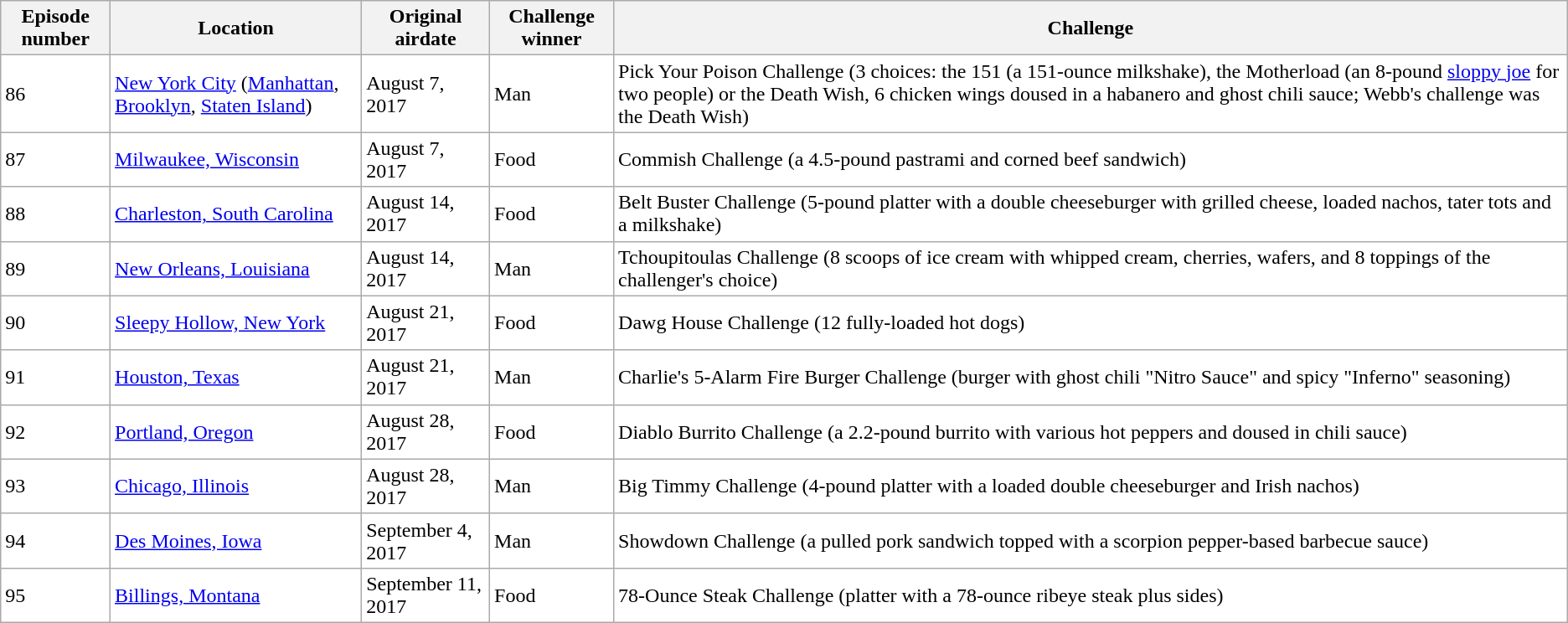<table class="wikitable sortable" border="2" style="background: White;">
<tr>
<th>Episode number</th>
<th>Location</th>
<th>Original airdate</th>
<th>Challenge winner</th>
<th>Challenge</th>
</tr>
<tr>
<td>86</td>
<td><a href='#'>New York City</a> (<a href='#'>Manhattan</a>, <a href='#'>Brooklyn</a>, <a href='#'>Staten Island</a>)</td>
<td>August 7, 2017</td>
<td>Man</td>
<td>Pick Your Poison Challenge (3 choices: the 151 (a 151-ounce milkshake), the Motherload (an 8-pound <a href='#'>sloppy joe</a> for two people) or the Death Wish, 6 chicken wings doused in a habanero and ghost chili sauce; Webb's challenge was the Death Wish)</td>
</tr>
<tr>
<td>87</td>
<td><a href='#'>Milwaukee, Wisconsin</a></td>
<td>August 7, 2017</td>
<td>Food</td>
<td>Commish Challenge (a 4.5-pound pastrami and corned beef sandwich)</td>
</tr>
<tr>
<td>88</td>
<td><a href='#'>Charleston, South Carolina</a></td>
<td>August 14, 2017</td>
<td>Food</td>
<td>Belt Buster Challenge (5-pound platter with a double cheeseburger with grilled cheese, loaded nachos, tater tots and a milkshake)</td>
</tr>
<tr>
<td>89</td>
<td><a href='#'>New Orleans, Louisiana</a></td>
<td>August 14, 2017</td>
<td>Man</td>
<td>Tchoupitoulas Challenge (8 scoops of ice cream with whipped cream, cherries, wafers, and 8 toppings of the challenger's choice)</td>
</tr>
<tr>
<td>90</td>
<td><a href='#'>Sleepy Hollow, New York</a></td>
<td>August 21, 2017</td>
<td>Food</td>
<td>Dawg House Challenge (12 fully-loaded hot dogs)</td>
</tr>
<tr>
<td>91</td>
<td><a href='#'>Houston, Texas</a></td>
<td>August 21, 2017</td>
<td>Man</td>
<td>Charlie's 5-Alarm Fire Burger Challenge (burger with ghost chili "Nitro Sauce" and spicy "Inferno" seasoning)</td>
</tr>
<tr>
<td>92</td>
<td><a href='#'>Portland, Oregon</a></td>
<td>August 28, 2017</td>
<td>Food</td>
<td>Diablo Burrito Challenge (a 2.2-pound burrito with various hot peppers and doused in chili sauce)</td>
</tr>
<tr>
<td>93</td>
<td><a href='#'>Chicago, Illinois</a></td>
<td>August 28, 2017</td>
<td>Man</td>
<td>Big Timmy Challenge (4-pound platter with a loaded double cheeseburger and Irish nachos)</td>
</tr>
<tr>
<td>94</td>
<td><a href='#'>Des Moines, Iowa</a></td>
<td>September 4, 2017</td>
<td>Man</td>
<td>Showdown Challenge (a pulled pork sandwich topped with a scorpion pepper-based barbecue sauce)</td>
</tr>
<tr>
<td>95</td>
<td><a href='#'>Billings, Montana</a></td>
<td>September 11, 2017</td>
<td>Food</td>
<td>78-Ounce Steak Challenge (platter with a 78-ounce ribeye steak plus sides)</td>
</tr>
</table>
